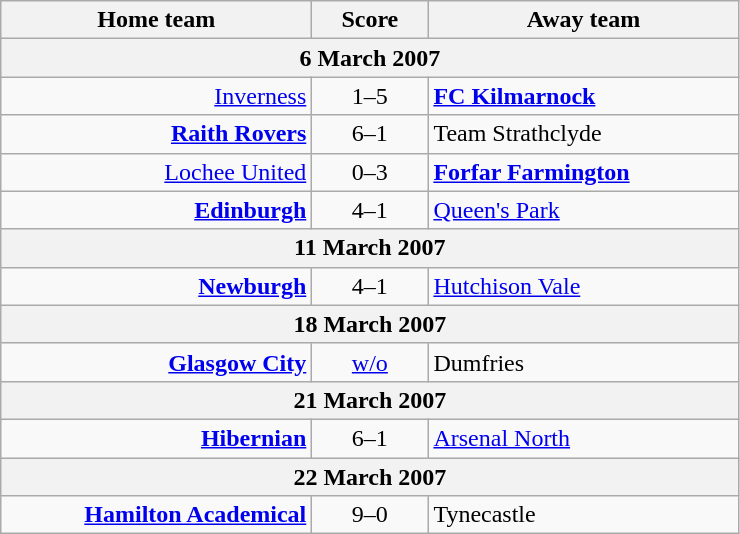<table class="wikitable" style="border-collapse: collapse;">
<tr>
<th align="right" width="200">Home team</th>
<th align="center" width="70">Score</th>
<th align="left" width="200">Away team</th>
</tr>
<tr>
<th colspan="3" align="center">6 March 2007</th>
</tr>
<tr>
<td style="text-align:right;"><a href='#'>Inverness</a></td>
<td style="text-align:center;">1–5</td>
<td style="text-align:left;"><strong><a href='#'>FC Kilmarnock</a></strong></td>
</tr>
<tr>
<td style="text-align:right;"><strong><a href='#'>Raith Rovers</a></strong></td>
<td style="text-align:center;">6–1</td>
<td style="text-align:left;">Team Strathclyde</td>
</tr>
<tr>
<td style="text-align:right;"><a href='#'>Lochee United</a></td>
<td style="text-align:center;">0–3</td>
<td style="text-align:left;"><strong><a href='#'>Forfar Farmington</a></strong></td>
</tr>
<tr>
<td style="text-align:right;"><strong><a href='#'>Edinburgh</a></strong></td>
<td style="text-align:center;">4–1</td>
<td style="text-align:left;"><a href='#'>Queen's Park</a></td>
</tr>
<tr>
<th colspan="3" align="center">11 March 2007</th>
</tr>
<tr>
<td style="text-align:right;"><strong><a href='#'>Newburgh</a></strong></td>
<td style="text-align:center;">4–1</td>
<td style="text-align:left;"><a href='#'>Hutchison Vale</a></td>
</tr>
<tr>
<th colspan="3" align="center">18 March 2007</th>
</tr>
<tr>
<td style="text-align:right;"><strong><a href='#'>Glasgow City</a></strong></td>
<td style="text-align:center;"><a href='#'>w/o</a></td>
<td style="text-align:left;">Dumfries</td>
</tr>
<tr>
<th colspan="3" align="center">21 March 2007</th>
</tr>
<tr>
<td style="text-align:right;"><strong><a href='#'>Hibernian</a></strong></td>
<td style="text-align:center;">6–1</td>
<td style="text-align:left;"><a href='#'>Arsenal North</a></td>
</tr>
<tr>
<th colspan="3" align="center">22 March 2007</th>
</tr>
<tr>
<td style="text-align:right;"><strong><a href='#'>Hamilton Academical</a></strong></td>
<td style="text-align:center;">9–0</td>
<td style="text-align:left;">Tynecastle</td>
</tr>
</table>
